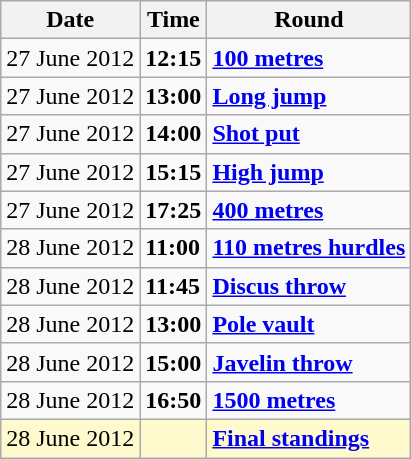<table class="wikitable">
<tr>
<th>Date</th>
<th>Time</th>
<th>Round</th>
</tr>
<tr>
<td>27 June 2012</td>
<td><strong>12:15</strong></td>
<td><strong><a href='#'>100 metres</a></strong></td>
</tr>
<tr>
<td>27 June 2012</td>
<td><strong>13:00</strong></td>
<td><strong><a href='#'>Long jump</a></strong></td>
</tr>
<tr>
<td>27 June 2012</td>
<td><strong>14:00</strong></td>
<td><strong><a href='#'>Shot put</a></strong></td>
</tr>
<tr>
<td>27 June 2012</td>
<td><strong>15:15</strong></td>
<td><strong><a href='#'>High jump</a></strong></td>
</tr>
<tr>
<td>27 June 2012</td>
<td><strong>17:25</strong></td>
<td><strong><a href='#'>400 metres</a></strong></td>
</tr>
<tr>
<td>28 June 2012</td>
<td><strong>11:00</strong></td>
<td><strong><a href='#'>110 metres hurdles</a></strong></td>
</tr>
<tr>
<td>28 June 2012</td>
<td><strong>11:45</strong></td>
<td><strong><a href='#'>Discus throw</a></strong></td>
</tr>
<tr>
<td>28 June 2012</td>
<td><strong>13:00</strong></td>
<td><strong><a href='#'>Pole vault</a></strong></td>
</tr>
<tr>
<td>28 June 2012</td>
<td><strong>15:00</strong></td>
<td><strong><a href='#'>Javelin throw</a></strong></td>
</tr>
<tr>
<td>28 June 2012</td>
<td><strong>16:50</strong></td>
<td><strong><a href='#'>1500 metres</a></strong></td>
</tr>
<tr style=background:lemonchiffon>
<td>28 June 2012</td>
<td></td>
<td><strong><a href='#'>Final standings</a></strong></td>
</tr>
</table>
